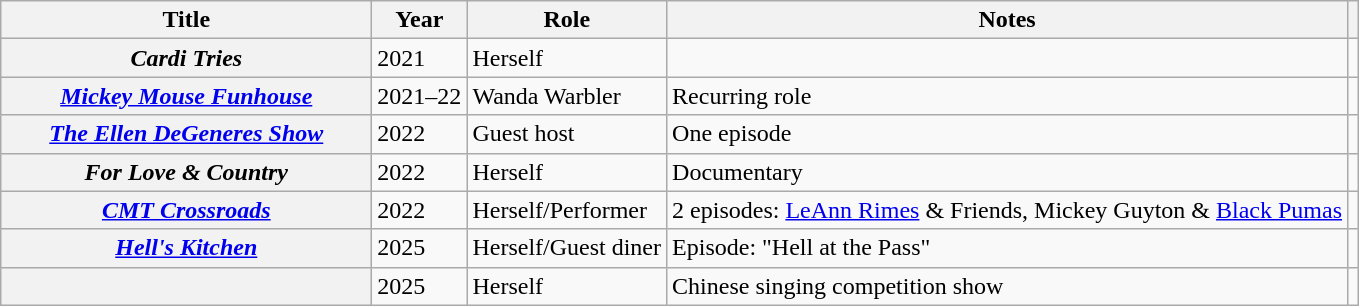<table class="wikitable sortable plainrowheaders">
<tr>
<th scope="col" style="width:15em;">Title</th>
<th scope="col">Year</th>
<th scope="col">Role</th>
<th scope="col" class="unsortable">Notes</th>
<th></th>
</tr>
<tr>
<th scope="row"><em>Cardi Tries</em></th>
<td>2021</td>
<td>Herself</td>
<td></td>
<td align="center"></td>
</tr>
<tr>
<th scope="row"><em><a href='#'>Mickey Mouse Funhouse</a></em></th>
<td>2021–22</td>
<td>Wanda Warbler</td>
<td>Recurring role</td>
<td align="center"></td>
</tr>
<tr>
<th scope="row"><em><a href='#'>The Ellen DeGeneres Show</a></em></th>
<td>2022</td>
<td>Guest host</td>
<td>One episode</td>
<td align="center"></td>
</tr>
<tr>
<th scope="row"><em>For Love & Country</em></th>
<td>2022</td>
<td>Herself</td>
<td>Documentary</td>
<td align="center"></td>
</tr>
<tr>
<th scope="row"><em><a href='#'>CMT Crossroads</a></em></th>
<td>2022</td>
<td>Herself/Performer</td>
<td>2 episodes: <a href='#'>LeAnn Rimes</a> & Friends, Mickey Guyton & <a href='#'>Black Pumas</a></td>
<td align="center"></td>
</tr>
<tr>
<th scope="row"><em><a href='#'>Hell's Kitchen</a></em></th>
<td>2025</td>
<td>Herself/Guest diner</td>
<td>Episode: "Hell at the Pass"</td>
<td></td>
</tr>
<tr>
<th scope="row"><em></em></th>
<td>2025</td>
<td>Herself</td>
<td>Chinese singing competition show</td>
<td align="center"></td>
</tr>
</table>
